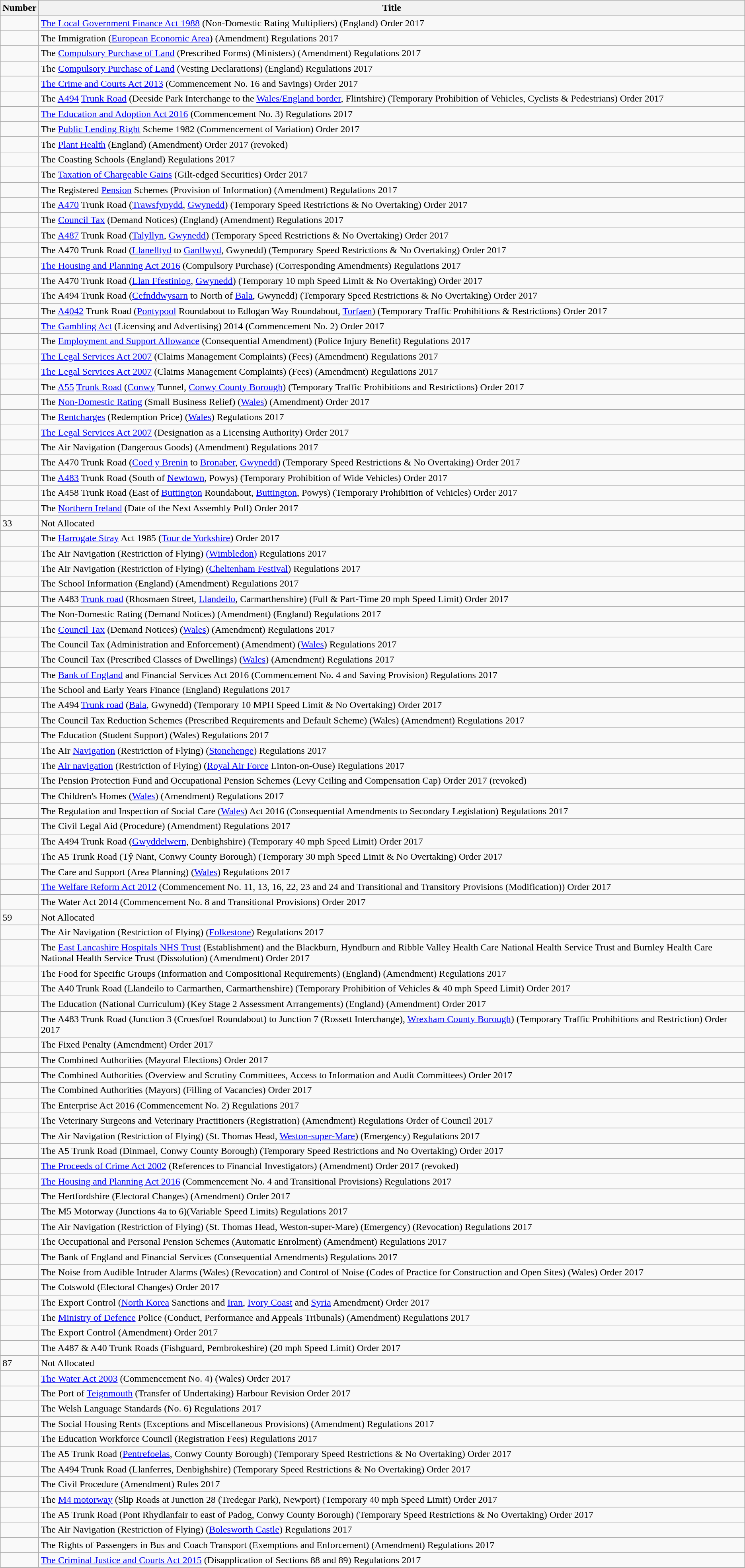<table class="wikitable collapsible">
<tr>
<th>Number</th>
<th>Title</th>
</tr>
<tr>
<td></td>
<td><a href='#'>The Local Government Finance Act 1988</a> (Non-Domestic Rating Multipliers) (England) Order 2017</td>
</tr>
<tr>
<td></td>
<td>The Immigration (<a href='#'>European Economic Area</a>) (Amendment) Regulations 2017</td>
</tr>
<tr>
<td></td>
<td>The <a href='#'>Compulsory Purchase of Land</a> (Prescribed Forms) (Ministers) (Amendment) Regulations 2017</td>
</tr>
<tr>
<td></td>
<td>The <a href='#'>Compulsory Purchase of Land</a> (Vesting Declarations) (England) Regulations 2017</td>
</tr>
<tr>
<td></td>
<td><a href='#'>The Crime and Courts Act 2013</a> (Commencement No. 16 and Savings) Order 2017</td>
</tr>
<tr>
<td></td>
<td>The <a href='#'>A494</a> <a href='#'>Trunk Road</a> (Deeside Park Interchange to the <a href='#'>Wales/England border</a>, Flintshire) (Temporary Prohibition of Vehicles, Cyclists & Pedestrians) Order 2017</td>
</tr>
<tr>
<td></td>
<td><a href='#'>The Education and Adoption Act 2016</a> (Commencement No. 3) Regulations 2017</td>
</tr>
<tr>
<td></td>
<td>The <a href='#'>Public Lending Right</a> Scheme 1982 (Commencement of Variation) Order 2017</td>
</tr>
<tr>
<td></td>
<td>The <a href='#'>Plant Health</a> (England) (Amendment) Order 2017 (revoked)</td>
</tr>
<tr>
<td></td>
<td>The Coasting Schools (England) Regulations 2017</td>
</tr>
<tr>
<td></td>
<td>The <a href='#'>Taxation of Chargeable Gains</a> (Gilt-edged Securities) Order 2017</td>
</tr>
<tr>
<td></td>
<td>The Registered <a href='#'>Pension</a> Schemes (Provision of Information) (Amendment) Regulations 2017</td>
</tr>
<tr>
<td></td>
<td>The <a href='#'>A470</a> Trunk Road (<a href='#'>Trawsfynydd</a>, <a href='#'>Gwynedd</a>) (Temporary Speed Restrictions & No Overtaking) Order 2017</td>
</tr>
<tr>
<td></td>
<td>The <a href='#'>Council Tax</a> (Demand Notices) (England) (Amendment) Regulations 2017</td>
</tr>
<tr>
<td></td>
<td>The <a href='#'>A487</a> Trunk Road (<a href='#'>Talyllyn</a>, <a href='#'>Gwynedd</a>) (Temporary Speed Restrictions & No Overtaking) Order 2017</td>
</tr>
<tr>
<td></td>
<td>The A470 Trunk Road (<a href='#'>Llanelltyd</a> to <a href='#'>Ganllwyd</a>, Gwynedd) (Temporary Speed Restrictions & No Overtaking) Order 2017</td>
</tr>
<tr>
<td></td>
<td><a href='#'>The Housing and Planning Act 2016</a> (Compulsory Purchase) (Corresponding Amendments) Regulations 2017</td>
</tr>
<tr>
<td></td>
<td>The A470 Trunk Road (<a href='#'>Llan Ffestiniog</a>, <a href='#'>Gwynedd</a>) (Temporary 10 mph Speed Limit & No Overtaking) Order 2017</td>
</tr>
<tr>
<td></td>
<td>The A494 Trunk Road (<a href='#'>Cefnddwysarn</a> to North of <a href='#'>Bala</a>, Gwynedd) (Temporary Speed Restrictions & No Overtaking) Order 2017</td>
</tr>
<tr>
<td></td>
<td>The <a href='#'>A4042</a> Trunk Road (<a href='#'>Pontypool</a> Roundabout to Edlogan Way Roundabout, <a href='#'>Torfaen</a>) (Temporary Traffic Prohibitions & Restrictions) Order 2017</td>
</tr>
<tr>
<td></td>
<td><a href='#'>The Gambling Act</a> (Licensing and Advertising) 2014 (Commencement No. 2) Order 2017</td>
</tr>
<tr>
<td></td>
<td>The <a href='#'>Employment and Support Allowance</a> (Consequential Amendment) (Police Injury Benefit) Regulations 2017</td>
</tr>
<tr>
<td></td>
<td><a href='#'>The Legal Services Act 2007</a> (Claims Management Complaints) (Fees) (Amendment) Regulations 2017</td>
</tr>
<tr>
<td></td>
<td><a href='#'>The Legal Services Act 2007</a> (Claims Management Complaints) (Fees) (Amendment) Regulations 2017</td>
</tr>
<tr>
<td></td>
<td>The <a href='#'>A55</a> <a href='#'>Trunk Road</a> (<a href='#'>Conwy</a> Tunnel, <a href='#'>Conwy County Borough</a>) (Temporary Traffic Prohibitions and Restrictions) Order 2017</td>
</tr>
<tr>
<td></td>
<td>The <a href='#'>Non-Domestic Rating</a> (Small Business Relief) (<a href='#'>Wales</a>) (Amendment) Order 2017</td>
</tr>
<tr>
<td></td>
<td>The <a href='#'>Rentcharges</a> (Redemption Price) (<a href='#'>Wales</a>) Regulations 2017</td>
</tr>
<tr>
<td></td>
<td><a href='#'>The Legal Services Act 2007</a> (Designation as a Licensing Authority) Order 2017</td>
</tr>
<tr>
<td></td>
<td>The Air Navigation (Dangerous Goods) (Amendment) Regulations 2017</td>
</tr>
<tr>
<td></td>
<td>The A470 Trunk Road (<a href='#'>Coed y Brenin</a> to <a href='#'>Bronaber</a>, <a href='#'>Gwynedd</a>) (Temporary Speed Restrictions & No Overtaking) Order 2017</td>
</tr>
<tr>
<td></td>
<td>The <a href='#'>A483</a> Trunk Road (South of <a href='#'>Newtown</a>, Powys) (Temporary Prohibition of Wide Vehicles) Order 2017</td>
</tr>
<tr>
<td></td>
<td>The A458 Trunk Road (East of <a href='#'>Buttington</a> Roundabout, <a href='#'>Buttington</a>, Powys) (Temporary Prohibition of Vehicles) Order 2017</td>
</tr>
<tr>
<td></td>
<td>The <a href='#'>Northern Ireland</a> (Date of the Next Assembly Poll) Order 2017</td>
</tr>
<tr>
<td>33</td>
<td>Not Allocated</td>
</tr>
<tr>
<td></td>
<td>The <a href='#'>Harrogate Stray</a> Act 1985 (<a href='#'>Tour de Yorkshire</a>) Order 2017</td>
</tr>
<tr>
<td></td>
<td>The Air Navigation (Restriction of Flying) <a href='#'>(Wimbledon)</a> Regulations 2017</td>
</tr>
<tr>
<td></td>
<td>The Air Navigation (Restriction of Flying) (<a href='#'>Cheltenham Festival</a>) Regulations 2017</td>
</tr>
<tr>
<td></td>
<td>The School Information (England) (Amendment) Regulations 2017</td>
</tr>
<tr>
<td></td>
<td>The A483 <a href='#'>Trunk road</a> (Rhosmaen Street, <a href='#'>Llandeilo</a>, Carmarthenshire) (Full & Part-Time 20 mph Speed Limit) Order 2017</td>
</tr>
<tr>
<td></td>
<td>The Non-Domestic Rating (Demand Notices) (Amendment) (England) Regulations 2017</td>
</tr>
<tr>
<td></td>
<td>The <a href='#'>Council Tax</a> (Demand Notices) (<a href='#'>Wales</a>) (Amendment) Regulations 2017</td>
</tr>
<tr>
<td></td>
<td>The Council Tax (Administration and Enforcement) (Amendment) (<a href='#'>Wales</a>) Regulations 2017</td>
</tr>
<tr>
<td></td>
<td>The Council Tax (Prescribed Classes of Dwellings) (<a href='#'>Wales</a>) (Amendment) Regulations 2017</td>
</tr>
<tr>
<td></td>
<td>The <a href='#'>Bank of England</a> and Financial Services Act 2016 (Commencement No. 4 and Saving Provision) Regulations 2017</td>
</tr>
<tr>
<td></td>
<td>The School and Early Years Finance (England) Regulations 2017</td>
</tr>
<tr>
<td></td>
<td>The A494 <a href='#'>Trunk road</a> (<a href='#'>Bala</a>, Gwynedd) (Temporary 10 MPH Speed Limit & No Overtaking) Order 2017</td>
</tr>
<tr>
<td></td>
<td>The Council Tax Reduction Schemes (Prescribed Requirements and Default Scheme) (Wales) (Amendment) Regulations 2017</td>
</tr>
<tr>
<td></td>
<td>The Education (Student Support) (Wales) Regulations 2017</td>
</tr>
<tr>
<td></td>
<td>The Air <a href='#'>Navigation</a> (Restriction of Flying) (<a href='#'>Stonehenge</a>) Regulations 2017</td>
</tr>
<tr>
<td></td>
<td>The <a href='#'>Air navigation</a> (Restriction of Flying) (<a href='#'>Royal Air Force</a> Linton-on-Ouse) Regulations 2017</td>
</tr>
<tr>
<td></td>
<td>The Pension Protection Fund and Occupational Pension Schemes (Levy Ceiling and Compensation Cap) Order 2017 (revoked)</td>
</tr>
<tr>
<td></td>
<td>The Children's Homes (<a href='#'>Wales</a>) (Amendment) Regulations 2017</td>
</tr>
<tr>
<td></td>
<td>The Regulation and Inspection of Social Care (<a href='#'>Wales</a>) Act 2016 (Consequential Amendments to Secondary Legislation) Regulations 2017</td>
</tr>
<tr>
<td></td>
<td>The Civil Legal Aid (Procedure) (Amendment) Regulations 2017</td>
</tr>
<tr>
<td></td>
<td>The A494 Trunk Road (<a href='#'>Gwyddelwern</a>, Denbighshire) (Temporary 40 mph Speed Limit) Order 2017</td>
</tr>
<tr>
<td></td>
<td>The A5 Trunk Road (Tŷ Nant, Conwy County Borough) (Temporary 30 mph Speed Limit & No Overtaking) Order 2017</td>
</tr>
<tr>
<td></td>
<td>The Care and Support (Area Planning) (<a href='#'>Wales</a>) Regulations 2017</td>
</tr>
<tr>
<td></td>
<td><a href='#'>The Welfare Reform Act 2012</a> (Commencement No. 11, 13, 16, 22, 23 and 24 and Transitional and Transitory Provisions (Modification)) Order 2017</td>
</tr>
<tr>
<td></td>
<td>The Water Act 2014 (Commencement No. 8 and Transitional Provisions) Order 2017</td>
</tr>
<tr>
<td>59</td>
<td>Not Allocated</td>
</tr>
<tr>
<td></td>
<td>The Air Navigation (Restriction of Flying) (<a href='#'>Folkestone</a>) Regulations 2017</td>
</tr>
<tr>
<td></td>
<td>The <a href='#'>East Lancashire Hospitals NHS Trust</a> (Establishment) and the Blackburn, Hyndburn and Ribble Valley Health Care National Health Service Trust and Burnley Health Care National Health Service Trust (Dissolution) (Amendment) Order 2017</td>
</tr>
<tr>
<td></td>
<td>The Food for Specific Groups (Information and Compositional Requirements) (England) (Amendment) Regulations 2017</td>
</tr>
<tr>
<td></td>
<td>The A40 Trunk Road (Llandeilo to Carmarthen, Carmarthenshire) (Temporary Prohibition of Vehicles & 40 mph Speed Limit) Order 2017</td>
</tr>
<tr>
<td></td>
<td>The Education (National Curriculum) (Key Stage 2 Assessment Arrangements) (England) (Amendment) Order 2017</td>
</tr>
<tr>
<td></td>
<td>The A483 Trunk Road (Junction 3 (Croesfoel Roundabout) to Junction 7 (Rossett Interchange), <a href='#'>Wrexham County Borough</a>) (Temporary Traffic Prohibitions and Restriction) Order 2017</td>
</tr>
<tr>
<td></td>
<td>The Fixed Penalty (Amendment) Order 2017</td>
</tr>
<tr>
<td></td>
<td>The Combined Authorities (Mayoral Elections) Order 2017</td>
</tr>
<tr>
<td></td>
<td>The Combined Authorities (Overview and Scrutiny Committees, Access to Information and Audit Committees) Order 2017</td>
</tr>
<tr>
<td></td>
<td>The Combined Authorities (Mayors) (Filling of Vacancies) Order 2017</td>
</tr>
<tr>
<td></td>
<td>The Enterprise Act 2016 (Commencement No. 2) Regulations 2017</td>
</tr>
<tr>
<td></td>
<td>The Veterinary Surgeons and Veterinary Practitioners (Registration) (Amendment) Regulations Order of Council 2017</td>
</tr>
<tr>
<td></td>
<td>The Air Navigation (Restriction of Flying) (St. Thomas Head, <a href='#'>Weston-super-Mare</a>) (Emergency) Regulations 2017</td>
</tr>
<tr>
<td></td>
<td>The A5 Trunk Road (Dinmael, Conwy County Borough) (Temporary Speed Restrictions and No Overtaking) Order 2017</td>
</tr>
<tr>
<td></td>
<td><a href='#'>The Proceeds of Crime Act 2002</a> (References to Financial Investigators) (Amendment) Order 2017 (revoked)</td>
</tr>
<tr>
<td></td>
<td><a href='#'>The Housing and Planning Act 2016</a> (Commencement No. 4 and Transitional Provisions) Regulations 2017</td>
</tr>
<tr>
<td></td>
<td>The Hertfordshire (Electoral Changes) (Amendment) Order 2017</td>
</tr>
<tr>
<td></td>
<td>The M5 Motorway (Junctions 4a to 6)(Variable Speed Limits) Regulations 2017</td>
</tr>
<tr>
<td></td>
<td>The Air Navigation (Restriction of Flying) (St. Thomas Head, Weston-super-Mare) (Emergency) (Revocation) Regulations 2017</td>
</tr>
<tr>
<td></td>
<td>The Occupational and Personal Pension Schemes (Automatic Enrolment) (Amendment) Regulations 2017</td>
</tr>
<tr>
<td></td>
<td>The Bank of England and Financial Services (Consequential Amendments) Regulations 2017</td>
</tr>
<tr>
<td></td>
<td>The Noise from Audible Intruder Alarms (Wales) (Revocation) and Control of Noise (Codes of Practice for Construction and Open Sites) (Wales) Order 2017</td>
</tr>
<tr>
<td></td>
<td>The Cotswold (Electoral Changes) Order 2017</td>
</tr>
<tr>
<td></td>
<td>The Export Control (<a href='#'>North Korea</a> Sanctions and <a href='#'>Iran</a>, <a href='#'>Ivory Coast</a> and <a href='#'>Syria</a> Amendment) Order 2017</td>
</tr>
<tr>
<td></td>
<td>The <a href='#'>Ministry of Defence</a> Police (Conduct, Performance and Appeals Tribunals) (Amendment) Regulations 2017</td>
</tr>
<tr>
<td></td>
<td>The Export Control (Amendment) Order 2017</td>
</tr>
<tr>
<td></td>
<td>The A487 & A40 Trunk Roads (Fishguard, Pembrokeshire) (20 mph Speed Limit) Order 2017</td>
</tr>
<tr>
<td>87</td>
<td>Not Allocated</td>
</tr>
<tr>
<td></td>
<td><a href='#'>The Water Act 2003</a> (Commencement No. 4) (Wales) Order 2017</td>
</tr>
<tr>
<td></td>
<td>The Port of <a href='#'>Teignmouth</a> (Transfer of Undertaking) Harbour Revision Order 2017</td>
</tr>
<tr>
<td></td>
<td>The Welsh Language Standards (No. 6) Regulations 2017</td>
</tr>
<tr>
<td></td>
<td>The Social Housing Rents (Exceptions and Miscellaneous Provisions) (Amendment) Regulations 2017</td>
</tr>
<tr>
<td></td>
<td>The Education Workforce Council (Registration Fees) Regulations 2017</td>
</tr>
<tr>
<td></td>
<td>The A5 Trunk Road (<a href='#'>Pentrefoelas</a>, Conwy County Borough) (Temporary Speed Restrictions & No Overtaking) Order 2017</td>
</tr>
<tr>
<td></td>
<td>The A494 Trunk Road (Llanferres, Denbighshire) (Temporary Speed Restrictions & No Overtaking) Order 2017</td>
</tr>
<tr>
<td></td>
<td>The Civil Procedure (Amendment) Rules 2017</td>
</tr>
<tr>
<td></td>
<td>The <a href='#'>M4 motorway</a> (Slip Roads at Junction 28 (Tredegar Park), Newport) (Temporary 40 mph Speed Limit) Order 2017</td>
</tr>
<tr>
<td></td>
<td>The A5 Trunk Road (Pont Rhydlanfair to east of Padog, Conwy County Borough) (Temporary Speed Restrictions & No Overtaking) Order 2017</td>
</tr>
<tr>
<td></td>
<td>The Air Navigation (Restriction of Flying) (<a href='#'>Bolesworth Castle</a>) Regulations 2017</td>
</tr>
<tr>
<td></td>
<td>The Rights of Passengers in Bus and Coach Transport (Exemptions and Enforcement) (Amendment) Regulations 2017</td>
</tr>
<tr>
<td></td>
<td><a href='#'>The Criminal Justice and Courts Act 2015</a> (Disapplication of Sections 88 and 89) Regulations 2017</td>
</tr>
</table>
